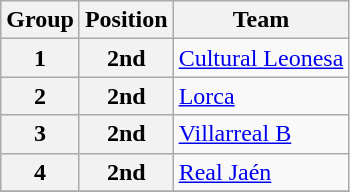<table class="wikitable">
<tr>
<th>Group</th>
<th>Position</th>
<th>Team</th>
</tr>
<tr>
<th>1</th>
<th>2nd</th>
<td><a href='#'>Cultural Leonesa</a></td>
</tr>
<tr>
<th>2</th>
<th>2nd</th>
<td><a href='#'>Lorca</a></td>
</tr>
<tr>
<th>3</th>
<th>2nd</th>
<td><a href='#'>Villarreal B</a></td>
</tr>
<tr>
<th>4</th>
<th>2nd</th>
<td><a href='#'>Real Jaén</a></td>
</tr>
<tr>
</tr>
</table>
